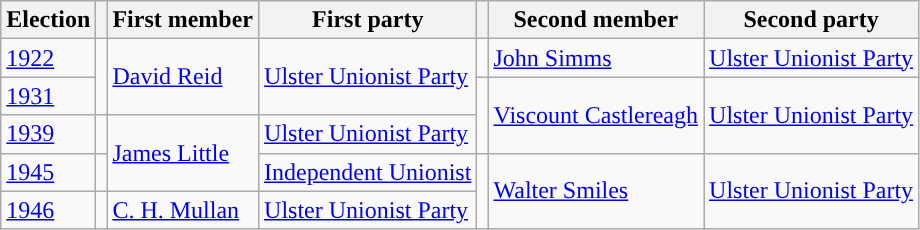<table class="wikitable">
<tr>
<th>Election</th>
<th></th>
<th>First member</th>
<th>First party</th>
<th></th>
<th>Second member</th>
<th>Second party</th>
</tr>
<tr>
<td><a href='#'>1922</a></td>
<td rowspan=2 style="color:inherit;background-color: "></td>
<td rowspan=2><a href='#'>David Reid</a></td>
<td rowspan=2><a href='#'>Ulster Unionist Party</a></td>
<td style="color:inherit;background-color: "></td>
<td><a href='#'>John Simms</a></td>
<td><a href='#'>Ulster Unionist Party</a></td>
</tr>
<tr>
<td><a href='#'>1931</a></td>
<td rowspan=2 style="color:inherit;background-color: "></td>
<td rowspan=2><a href='#'>Viscount Castlereagh</a></td>
<td rowspan=2><a href='#'>Ulster Unionist Party</a></td>
</tr>
<tr>
<td><a href='#'>1939</a></td>
<td style="color:inherit;background-color: "></td>
<td rowspan=2><a href='#'>James Little</a></td>
<td><a href='#'>Ulster Unionist Party</a></td>
</tr>
<tr>
<td><a href='#'>1945</a></td>
<td style="color:inherit;background-color: "></td>
<td><a href='#'>Independent Unionist</a></td>
<td rowspan=2 style="color:inherit;background-color: "></td>
<td rowspan=2><a href='#'>Walter Smiles</a></td>
<td rowspan=2><a href='#'>Ulster Unionist Party</a></td>
</tr>
<tr>
<td><a href='#'>1946</a></td>
<td style="color:inherit;background-color: "></td>
<td><a href='#'>C. H. Mullan</a></td>
<td><a href='#'>Ulster Unionist Party</a></td>
</tr>
</table>
